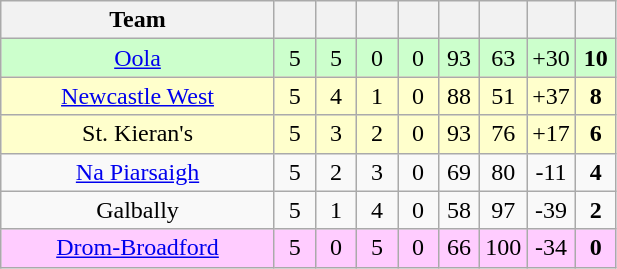<table class="wikitable" style="text-align:center">
<tr>
<th style="width:175px;">Team</th>
<th width="20"></th>
<th width="20"></th>
<th width="20"></th>
<th width="20"></th>
<th width="20"></th>
<th width="20"></th>
<th width="20"></th>
<th width="20"></th>
</tr>
<tr style="background:#cfc;">
<td><a href='#'>Oola</a></td>
<td>5</td>
<td>5</td>
<td>0</td>
<td>0</td>
<td>93</td>
<td>63</td>
<td>+30</td>
<td><strong>10</strong></td>
</tr>
<tr style="background:#ffffcc;">
<td><a href='#'>Newcastle West</a></td>
<td>5</td>
<td>4</td>
<td>1</td>
<td>0</td>
<td>88</td>
<td>51</td>
<td>+37</td>
<td><strong>8</strong></td>
</tr>
<tr style="background:#ffffcc;">
<td>St. Kieran's</td>
<td>5</td>
<td>3</td>
<td>2</td>
<td>0</td>
<td>93</td>
<td>76</td>
<td>+17</td>
<td><strong>6</strong></td>
</tr>
<tr>
<td><a href='#'>Na Piarsaigh</a></td>
<td>5</td>
<td>2</td>
<td>3</td>
<td>0</td>
<td>69</td>
<td>80</td>
<td>-11</td>
<td><strong>4</strong></td>
</tr>
<tr>
<td>Galbally</td>
<td>5</td>
<td>1</td>
<td>4</td>
<td>0</td>
<td>58</td>
<td>97</td>
<td>-39</td>
<td><strong>2</strong></td>
</tr>
<tr style="background:#fcf;">
<td><a href='#'>Drom-Broadford</a></td>
<td>5</td>
<td>0</td>
<td>5</td>
<td>0</td>
<td>66</td>
<td>100</td>
<td>-34</td>
<td><strong>0</strong></td>
</tr>
</table>
